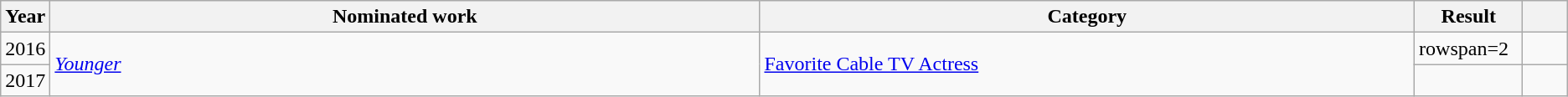<table class="wikitable sortable">
<tr>
<th scope="col" style="width:1em;">Year</th>
<th scope="col" style="width:39em;">Nominated work</th>
<th scope="col" style="width:36em;">Category</th>
<th scope="col" style="width:5em;">Result</th>
<th scope="col" style="width:2em;" class="unsortable"></th>
</tr>
<tr>
<td>2016</td>
<td rowspan=2><em><a href='#'>Younger</a></em></td>
<td rowspan=2><a href='#'>Favorite Cable TV Actress</a></td>
<td>rowspan=2 </td>
<td style="text-align:center;"></td>
</tr>
<tr>
<td>2017</td>
<td style="text-align:center;"></td>
</tr>
</table>
